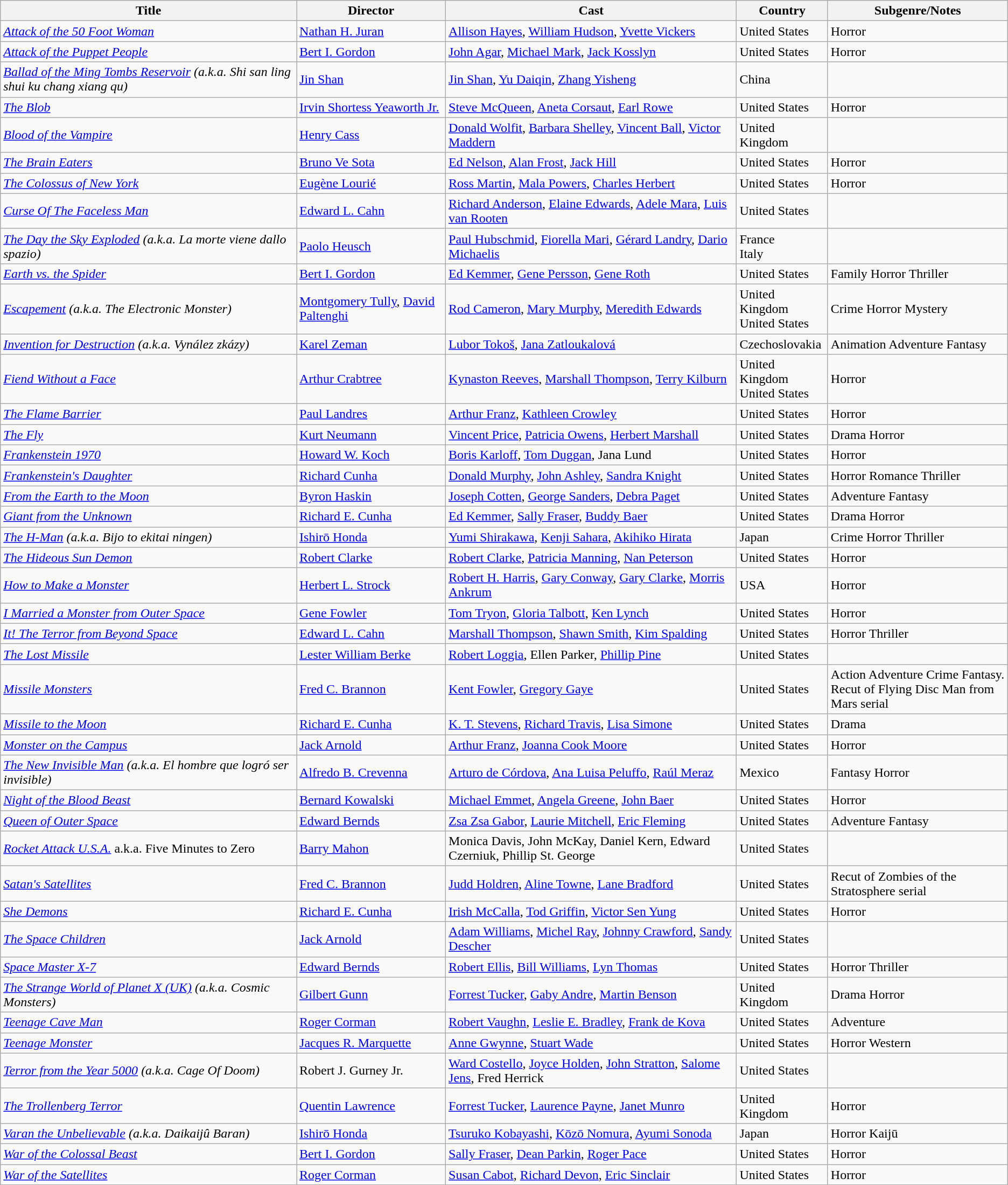<table class="wikitable sortable">
<tr>
<th scope="col">Title</th>
<th scope="col">Director</th>
<th scope="col" class="unsortable">Cast</th>
<th scope="col">Country</th>
<th scope="col">Subgenre/Notes</th>
</tr>
<tr>
<td><em><a href='#'>Attack of the 50 Foot Woman</a></em></td>
<td><a href='#'>Nathan H. Juran</a></td>
<td><a href='#'>Allison Hayes</a>, <a href='#'>William Hudson</a>, <a href='#'>Yvette Vickers</a></td>
<td>United States</td>
<td>Horror</td>
</tr>
<tr>
<td><em><a href='#'>Attack of the Puppet People</a></em></td>
<td><a href='#'>Bert I. Gordon</a></td>
<td><a href='#'>John Agar</a>, <a href='#'>Michael Mark</a>, <a href='#'>Jack Kosslyn</a></td>
<td>United States</td>
<td>Horror</td>
</tr>
<tr>
<td><em><a href='#'>Ballad of the Ming Tombs Reservoir</a> (a.k.a. Shi san ling shui ku chang xiang qu)</em></td>
<td><a href='#'>Jin Shan</a></td>
<td><a href='#'>Jin Shan</a>, <a href='#'>Yu Daiqin</a>, <a href='#'>Zhang Yisheng</a></td>
<td>China</td>
<td></td>
</tr>
<tr>
<td><em><a href='#'>The Blob</a></em></td>
<td><a href='#'>Irvin Shortess Yeaworth Jr.</a></td>
<td><a href='#'>Steve McQueen</a>, <a href='#'>Aneta Corsaut</a>, <a href='#'>Earl Rowe</a></td>
<td>United States</td>
<td>Horror</td>
</tr>
<tr>
<td><em><a href='#'>Blood of the Vampire</a></em></td>
<td><a href='#'>Henry Cass</a></td>
<td><a href='#'>Donald Wolfit</a>, <a href='#'>Barbara Shelley</a>, <a href='#'>Vincent Ball</a>, <a href='#'>Victor Maddern</a></td>
<td>United Kingdom</td>
<td></td>
</tr>
<tr>
<td><em><a href='#'>The Brain Eaters</a></em></td>
<td><a href='#'>Bruno Ve Sota</a></td>
<td><a href='#'>Ed Nelson</a>, <a href='#'>Alan Frost</a>, <a href='#'>Jack Hill</a></td>
<td>United States</td>
<td>Horror</td>
</tr>
<tr>
<td><em><a href='#'>The Colossus of New York</a></em></td>
<td><a href='#'>Eugène Lourié</a></td>
<td><a href='#'>Ross Martin</a>, <a href='#'>Mala Powers</a>, <a href='#'>Charles Herbert</a></td>
<td>United States</td>
<td>Horror</td>
</tr>
<tr>
<td><em><a href='#'>Curse Of The Faceless Man</a></em></td>
<td><a href='#'>Edward L. Cahn</a></td>
<td><a href='#'>Richard Anderson</a>, <a href='#'>Elaine Edwards</a>, <a href='#'>Adele Mara</a>, <a href='#'>Luis van Rooten</a></td>
<td>United States</td>
<td></td>
</tr>
<tr>
<td><em><a href='#'>The Day the Sky Exploded</a> (a.k.a. La morte viene dallo spazio)</em></td>
<td><a href='#'>Paolo Heusch</a></td>
<td><a href='#'>Paul Hubschmid</a>, <a href='#'>Fiorella Mari</a>, <a href='#'>Gérard Landry</a>, <a href='#'>Dario Michaelis</a></td>
<td>France<br>Italy</td>
<td></td>
</tr>
<tr>
<td><em><a href='#'>Earth vs. the Spider</a></em></td>
<td><a href='#'>Bert I. Gordon</a></td>
<td><a href='#'>Ed Kemmer</a>, <a href='#'>Gene Persson</a>, <a href='#'>Gene Roth</a></td>
<td>United States</td>
<td>Family Horror Thriller</td>
</tr>
<tr>
<td><em><a href='#'>Escapement</a> (a.k.a. The Electronic Monster)</em></td>
<td><a href='#'>Montgomery Tully</a>, <a href='#'>David Paltenghi</a></td>
<td><a href='#'>Rod Cameron</a>, <a href='#'>Mary Murphy</a>, <a href='#'>Meredith Edwards</a></td>
<td>United Kingdom<br>United States</td>
<td>Crime Horror Mystery  </td>
</tr>
<tr>
<td><em><a href='#'>Invention for Destruction</a> (a.k.a. Vynález zkázy)</em></td>
<td><a href='#'>Karel Zeman</a></td>
<td><a href='#'>Lubor Tokoš</a>, <a href='#'>Jana Zatloukalová</a></td>
<td>Czechoslovakia</td>
<td>Animation Adventure Fantasy</td>
</tr>
<tr>
<td><em><a href='#'>Fiend Without a Face</a></em></td>
<td><a href='#'>Arthur Crabtree</a></td>
<td><a href='#'>Kynaston Reeves</a>, <a href='#'>Marshall Thompson</a>, <a href='#'>Terry Kilburn</a></td>
<td>United Kingdom<br>United States</td>
<td>Horror</td>
</tr>
<tr>
<td><em><a href='#'>The Flame Barrier</a></em></td>
<td><a href='#'>Paul Landres</a></td>
<td><a href='#'>Arthur Franz</a>, <a href='#'>Kathleen Crowley</a></td>
<td>United States</td>
<td>Horror</td>
</tr>
<tr>
<td><em><a href='#'>The Fly</a></em></td>
<td><a href='#'>Kurt Neumann</a></td>
<td><a href='#'>Vincent Price</a>, <a href='#'>Patricia Owens</a>, <a href='#'>Herbert Marshall</a></td>
<td>United States</td>
<td>Drama Horror</td>
</tr>
<tr>
<td><em><a href='#'>Frankenstein 1970</a></em></td>
<td><a href='#'>Howard W. Koch</a></td>
<td><a href='#'>Boris Karloff</a>, <a href='#'>Tom Duggan</a>, Jana Lund</td>
<td>United States</td>
<td>Horror</td>
</tr>
<tr>
<td><em><a href='#'>Frankenstein's Daughter</a></em></td>
<td><a href='#'>Richard Cunha</a></td>
<td><a href='#'>Donald Murphy</a>, <a href='#'>John Ashley</a>, <a href='#'>Sandra Knight</a></td>
<td>United States</td>
<td>Horror Romance Thriller</td>
</tr>
<tr>
<td><em><a href='#'>From the Earth to the Moon</a></em></td>
<td><a href='#'>Byron Haskin</a></td>
<td><a href='#'>Joseph Cotten</a>, <a href='#'>George Sanders</a>, <a href='#'>Debra Paget</a></td>
<td>United States</td>
<td>Adventure Fantasy</td>
</tr>
<tr>
<td><em><a href='#'>Giant from the Unknown</a></em></td>
<td><a href='#'>Richard E. Cunha</a></td>
<td><a href='#'>Ed Kemmer</a>, <a href='#'>Sally Fraser</a>, <a href='#'>Buddy Baer</a></td>
<td>United States</td>
<td>Drama Horror</td>
</tr>
<tr>
<td><em><a href='#'>The H-Man</a> (a.k.a. Bijo to ekitai ningen)</em></td>
<td><a href='#'>Ishirō Honda</a></td>
<td><a href='#'>Yumi Shirakawa</a>, <a href='#'>Kenji Sahara</a>, <a href='#'>Akihiko Hirata</a></td>
<td>Japan</td>
<td>Crime Horror Thriller</td>
</tr>
<tr>
<td><em><a href='#'>The Hideous Sun Demon</a></em></td>
<td><a href='#'>Robert Clarke</a></td>
<td><a href='#'>Robert Clarke</a>, <a href='#'>Patricia Manning</a>, <a href='#'>Nan Peterson</a></td>
<td>United States</td>
<td>Horror</td>
</tr>
<tr>
<td><em><a href='#'>How to Make a Monster</a></em></td>
<td><a href='#'>Herbert L. Strock</a></td>
<td><a href='#'>Robert H. Harris</a>, <a href='#'>Gary Conway</a>, <a href='#'>Gary Clarke</a>, <a href='#'>Morris Ankrum</a></td>
<td>USA</td>
<td>Horror</td>
</tr>
<tr>
<td><em><a href='#'>I Married a Monster from Outer Space</a></em></td>
<td><a href='#'>Gene Fowler</a></td>
<td><a href='#'>Tom Tryon</a>, <a href='#'>Gloria Talbott</a>, <a href='#'>Ken Lynch</a></td>
<td>United States</td>
<td>Horror</td>
</tr>
<tr>
<td><em><a href='#'>It! The Terror from Beyond Space</a></em></td>
<td><a href='#'>Edward L. Cahn</a></td>
<td><a href='#'>Marshall Thompson</a>, <a href='#'>Shawn Smith</a>, <a href='#'>Kim Spalding</a></td>
<td>United States</td>
<td>Horror Thriller</td>
</tr>
<tr>
<td><em><a href='#'>The Lost Missile</a></em></td>
<td><a href='#'>Lester William Berke</a></td>
<td><a href='#'>Robert Loggia</a>, Ellen Parker, <a href='#'>Phillip Pine</a></td>
<td>United States</td>
<td></td>
</tr>
<tr>
<td><em><a href='#'>Missile Monsters</a></em></td>
<td><a href='#'>Fred C. Brannon</a></td>
<td><a href='#'>Kent Fowler</a>, <a href='#'>Gregory Gaye</a></td>
<td>United States</td>
<td>Action Adventure Crime Fantasy.<br>Recut of Flying Disc Man from Mars serial</td>
</tr>
<tr>
<td><em><a href='#'>Missile to the Moon</a></em></td>
<td><a href='#'>Richard E. Cunha</a></td>
<td><a href='#'>K. T. Stevens</a>, <a href='#'>Richard Travis</a>, <a href='#'>Lisa Simone</a></td>
<td>United States</td>
<td>Drama</td>
</tr>
<tr>
<td><em><a href='#'>Monster on the Campus</a></em></td>
<td><a href='#'>Jack Arnold</a></td>
<td><a href='#'>Arthur Franz</a>, <a href='#'>Joanna Cook Moore</a></td>
<td>United States</td>
<td>Horror </td>
</tr>
<tr>
<td><em><a href='#'>The New Invisible Man</a> (a.k.a. El hombre que logró ser invisible)</em></td>
<td><a href='#'>Alfredo B. Crevenna</a></td>
<td><a href='#'>Arturo de Córdova</a>, <a href='#'>Ana Luisa Peluffo</a>, <a href='#'>Raúl Meraz</a></td>
<td>Mexico</td>
<td>Fantasy Horror </td>
</tr>
<tr>
<td><em><a href='#'>Night of the Blood Beast</a></em></td>
<td><a href='#'>Bernard Kowalski</a></td>
<td><a href='#'>Michael Emmet</a>, <a href='#'>Angela Greene</a>, <a href='#'>John Baer</a></td>
<td>United States</td>
<td>Horror</td>
</tr>
<tr>
<td><em><a href='#'>Queen of Outer Space</a></em></td>
<td><a href='#'>Edward Bernds</a></td>
<td><a href='#'>Zsa Zsa Gabor</a>, <a href='#'>Laurie Mitchell</a>, <a href='#'>Eric Fleming</a></td>
<td>United States</td>
<td>Adventure Fantasy</td>
</tr>
<tr>
<td><em><a href='#'>Rocket Attack U.S.A.</a></em> a.k.a. Five Minutes to Zero</td>
<td><a href='#'>Barry Mahon</a></td>
<td>Monica Davis, John McKay, Daniel Kern, Edward Czerniuk, Phillip St. George</td>
<td>United States</td>
<td></td>
</tr>
<tr>
<td><em><a href='#'>Satan's Satellites</a></em></td>
<td><a href='#'>Fred C. Brannon</a></td>
<td><a href='#'>Judd Holdren</a>, <a href='#'>Aline Towne</a>, <a href='#'>Lane Bradford</a></td>
<td>United States</td>
<td>Recut of Zombies of the Stratosphere serial</td>
</tr>
<tr>
<td><em><a href='#'>She Demons</a></em></td>
<td><a href='#'>Richard E. Cunha</a></td>
<td><a href='#'>Irish McCalla</a>, <a href='#'>Tod Griffin</a>, <a href='#'>Victor Sen Yung</a></td>
<td>United States</td>
<td>Horror</td>
</tr>
<tr>
<td><em><a href='#'>The Space Children</a></em></td>
<td><a href='#'>Jack Arnold</a></td>
<td><a href='#'>Adam Williams</a>, <a href='#'>Michel Ray</a>, <a href='#'>Johnny Crawford</a>, <a href='#'>Sandy Descher</a></td>
<td>United States</td>
<td></td>
</tr>
<tr>
<td><em><a href='#'>Space Master X-7</a></em></td>
<td><a href='#'>Edward Bernds</a></td>
<td><a href='#'>Robert Ellis</a>, <a href='#'>Bill Williams</a>, <a href='#'>Lyn Thomas</a></td>
<td>United States</td>
<td>Horror Thriller</td>
</tr>
<tr>
<td><em><a href='#'>The Strange World of Planet X (UK)</a> (a.k.a. Cosmic Monsters)</em></td>
<td><a href='#'>Gilbert Gunn</a></td>
<td><a href='#'>Forrest Tucker</a>, <a href='#'>Gaby Andre</a>, <a href='#'>Martin Benson</a></td>
<td>United Kingdom</td>
<td>Drama Horror </td>
</tr>
<tr>
<td><em><a href='#'>Teenage Cave Man</a></em></td>
<td><a href='#'>Roger Corman</a></td>
<td><a href='#'>Robert Vaughn</a>, <a href='#'>Leslie E. Bradley</a>, <a href='#'>Frank de Kova</a></td>
<td>United States</td>
<td>Adventure</td>
</tr>
<tr>
<td><em><a href='#'>Teenage Monster</a></em></td>
<td><a href='#'>Jacques R. Marquette</a></td>
<td><a href='#'>Anne Gwynne</a>, <a href='#'>Stuart Wade</a></td>
<td>United States</td>
<td>Horror Western </td>
</tr>
<tr>
<td><em><a href='#'>Terror from the Year 5000</a> (a.k.a. Cage Of Doom)</em></td>
<td>Robert J. Gurney Jr.</td>
<td><a href='#'>Ward Costello</a>, <a href='#'>Joyce Holden</a>, <a href='#'>John Stratton</a>, <a href='#'>Salome Jens</a>, Fred Herrick</td>
<td>United States</td>
<td></td>
</tr>
<tr>
<td><em><a href='#'>The Trollenberg Terror</a></em></td>
<td><a href='#'>Quentin Lawrence</a></td>
<td><a href='#'>Forrest Tucker</a>, <a href='#'>Laurence Payne</a>, <a href='#'>Janet Munro</a></td>
<td>United Kingdom</td>
<td>Horror </td>
</tr>
<tr>
<td><em><a href='#'>Varan the Unbelievable</a> (a.k.a. Daikaijû Baran)</em></td>
<td><a href='#'>Ishirō Honda</a></td>
<td><a href='#'>Tsuruko Kobayashi</a>, <a href='#'>Kōzō Nomura</a>, <a href='#'>Ayumi Sonoda</a></td>
<td>Japan</td>
<td>Horror Kaijū </td>
</tr>
<tr>
<td><em><a href='#'>War of the Colossal Beast</a></em></td>
<td><a href='#'>Bert I. Gordon</a></td>
<td><a href='#'>Sally Fraser</a>, <a href='#'>Dean Parkin</a>, <a href='#'>Roger Pace</a></td>
<td>United States</td>
<td>Horror</td>
</tr>
<tr>
<td><em><a href='#'>War of the Satellites</a></em></td>
<td><a href='#'>Roger Corman</a></td>
<td><a href='#'>Susan Cabot</a>, <a href='#'>Richard Devon</a>, <a href='#'>Eric Sinclair</a></td>
<td>United States</td>
<td>Horror </td>
</tr>
<tr>
</tr>
</table>
